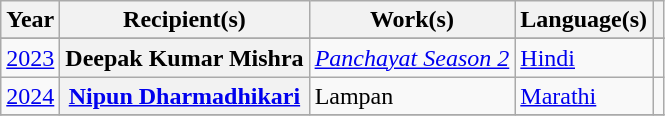<table class="wikitable plainrowheaders sortable">
<tr>
<th scope="col">Year</th>
<th scope="col">Recipient(s)</th>
<th scope="col">Work(s)</th>
<th scope="col">Language(s)</th>
<th scope="col" class="unsortable" style="text-align:center;"></th>
</tr>
<tr>
</tr>
<tr>
<td><a href='#'>2023<br></a></td>
<th scope="row">Deepak Kumar Mishra</th>
<td><em><a href='#'>Panchayat Season 2</a></em></td>
<td><a href='#'>Hindi</a></td>
<td></td>
</tr>
<tr>
<td><a href='#'>2024<br></a></td>
<th scope="row"><a href='#'>Nipun Dharmadhikari</a></th>
<td>Lampan</td>
<td><a href='#'>Marathi</a></td>
<td></td>
</tr>
<tr>
</tr>
</table>
